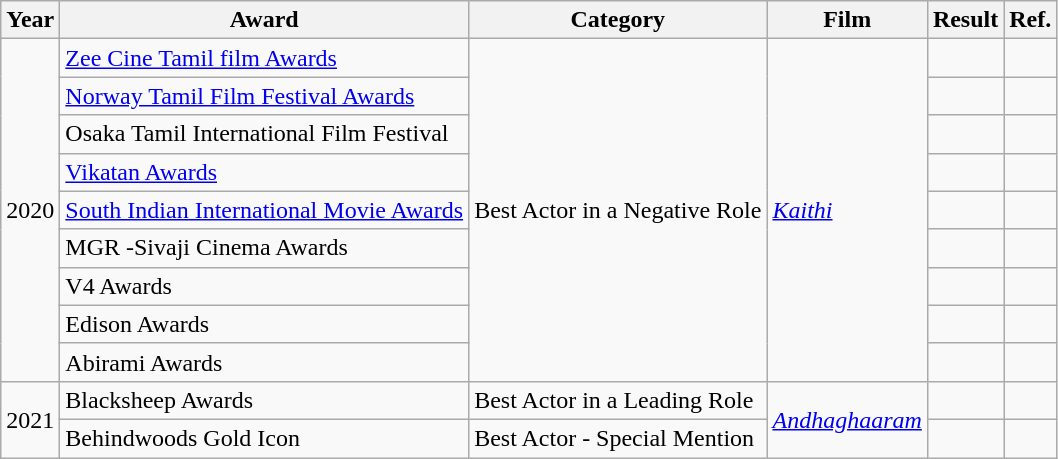<table class="wikitable sortable">
<tr>
<th>Year</th>
<th>Award</th>
<th>Category</th>
<th>Film</th>
<th>Result</th>
<th scope="col" class="unsortable">Ref.</th>
</tr>
<tr>
<td rowspan="9">2020</td>
<td><a href='#'>Zee Cine Tamil film Awards</a></td>
<td rowspan="9">Best Actor in a Negative Role</td>
<td rowspan="9"><em><a href='#'>Kaithi</a></em></td>
<td></td>
<td style="text-align:center;"></td>
</tr>
<tr>
<td><a href='#'>Norway Tamil Film Festival Awards</a></td>
<td></td>
<td style="text-align:center;"></td>
</tr>
<tr>
<td>Osaka Tamil International Film Festival</td>
<td></td>
<td></td>
</tr>
<tr>
<td><a href='#'>Vikatan Awards</a></td>
<td></td>
<td></td>
</tr>
<tr>
<td><a href='#'>South Indian International Movie Awards</a></td>
<td></td>
<td></td>
</tr>
<tr>
<td>MGR -Sivaji Cinema Awards</td>
<td></td>
<td></td>
</tr>
<tr>
<td>V4 Awards</td>
<td></td>
<td></td>
</tr>
<tr>
<td>Edison Awards</td>
<td></td>
<td></td>
</tr>
<tr>
<td>Abirami Awards</td>
<td></td>
<td></td>
</tr>
<tr>
<td rowspan="2">2021</td>
<td>Blacksheep Awards</td>
<td>Best Actor in a Leading Role</td>
<td rowspan="2"><em><a href='#'>Andhaghaaram</a></em></td>
<td></td>
<td></td>
</tr>
<tr>
<td>Behindwoods Gold Icon</td>
<td Best Actor - Special Mention>Best Actor - Special Mention</td>
<td></td>
<td></td>
</tr>
</table>
